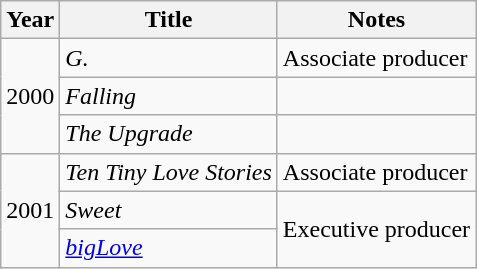<table class="wikitable">
<tr>
<th>Year</th>
<th>Title</th>
<th>Notes</th>
</tr>
<tr>
<td rowspan=3>2000</td>
<td><em>G.</em></td>
<td>Associate producer</td>
</tr>
<tr>
<td><em>Falling</em></td>
<td></td>
</tr>
<tr>
<td><em>The Upgrade</em></td>
<td></td>
</tr>
<tr>
<td rowspan=3>2001</td>
<td><em>Ten Tiny Love Stories</em></td>
<td>Associate producer</td>
</tr>
<tr>
<td><em>Sweet</em></td>
<td rowspan=2>Executive producer</td>
</tr>
<tr>
<td><em><a href='#'>bigLove</a></em></td>
</tr>
</table>
